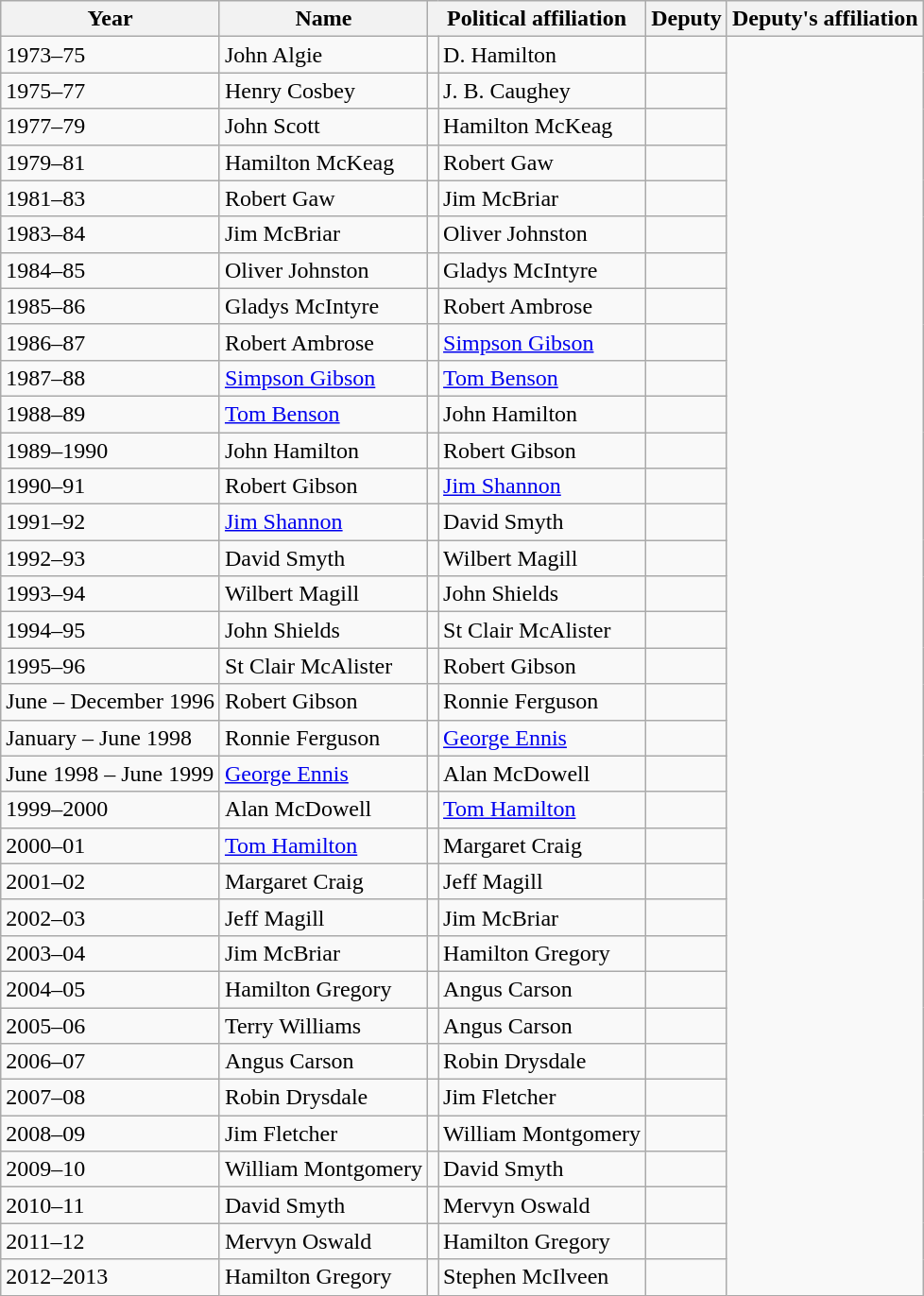<table class="wikitable">
<tr>
<th>Year</th>
<th>Name</th>
<th colspan=2>Political affiliation</th>
<th>Deputy</th>
<th colspan=2>Deputy's affiliation</th>
</tr>
<tr>
<td>1973–75</td>
<td>John Algie</td>
<td></td>
<td>D. Hamilton</td>
<td></td>
</tr>
<tr>
<td>1975–77</td>
<td>Henry Cosbey</td>
<td></td>
<td>J. B. Caughey</td>
<td></td>
</tr>
<tr>
<td>1977–79</td>
<td>John Scott</td>
<td></td>
<td>Hamilton McKeag</td>
<td></td>
</tr>
<tr>
<td>1979–81</td>
<td>Hamilton McKeag</td>
<td></td>
<td>Robert Gaw</td>
<td></td>
</tr>
<tr>
<td>1981–83</td>
<td>Robert Gaw</td>
<td></td>
<td>Jim McBriar</td>
<td></td>
</tr>
<tr>
<td>1983–84</td>
<td>Jim McBriar</td>
<td></td>
<td>Oliver Johnston</td>
<td></td>
</tr>
<tr>
<td>1984–85</td>
<td>Oliver Johnston</td>
<td></td>
<td>Gladys McIntyre</td>
<td></td>
</tr>
<tr>
<td>1985–86</td>
<td>Gladys McIntyre</td>
<td></td>
<td>Robert Ambrose</td>
<td></td>
</tr>
<tr>
<td>1986–87</td>
<td>Robert Ambrose</td>
<td></td>
<td><a href='#'>Simpson Gibson</a></td>
<td></td>
</tr>
<tr>
<td>1987–88</td>
<td><a href='#'>Simpson Gibson</a></td>
<td></td>
<td><a href='#'>Tom Benson</a></td>
<td></td>
</tr>
<tr>
<td>1988–89</td>
<td><a href='#'>Tom Benson</a></td>
<td></td>
<td>John Hamilton</td>
<td></td>
</tr>
<tr>
<td>1989–1990</td>
<td>John Hamilton</td>
<td></td>
<td>Robert Gibson</td>
<td></td>
</tr>
<tr>
<td>1990–91</td>
<td>Robert Gibson</td>
<td></td>
<td><a href='#'>Jim Shannon</a></td>
<td></td>
</tr>
<tr>
<td>1991–92</td>
<td><a href='#'>Jim Shannon</a></td>
<td></td>
<td>David Smyth</td>
<td></td>
</tr>
<tr>
<td>1992–93</td>
<td>David Smyth</td>
<td></td>
<td>Wilbert Magill</td>
<td></td>
</tr>
<tr>
<td>1993–94</td>
<td>Wilbert Magill</td>
<td></td>
<td>John Shields</td>
<td></td>
</tr>
<tr>
<td>1994–95</td>
<td>John Shields</td>
<td></td>
<td>St Clair McAlister</td>
<td></td>
</tr>
<tr>
<td>1995–96</td>
<td>St Clair McAlister</td>
<td></td>
<td>Robert Gibson</td>
<td></td>
</tr>
<tr>
<td>June – December 1996</td>
<td>Robert Gibson</td>
<td></td>
<td>Ronnie Ferguson</td>
<td></td>
</tr>
<tr>
<td>January – June 1998</td>
<td>Ronnie Ferguson</td>
<td></td>
<td><a href='#'>George Ennis</a></td>
<td></td>
</tr>
<tr>
<td>June 1998 – June 1999</td>
<td><a href='#'>George Ennis</a></td>
<td></td>
<td>Alan McDowell</td>
<td></td>
</tr>
<tr>
<td>1999–2000</td>
<td>Alan McDowell</td>
<td></td>
<td><a href='#'>Tom Hamilton</a></td>
<td></td>
</tr>
<tr>
<td>2000–01</td>
<td><a href='#'>Tom Hamilton</a></td>
<td></td>
<td>Margaret Craig</td>
<td></td>
</tr>
<tr>
<td>2001–02</td>
<td>Margaret Craig</td>
<td></td>
<td>Jeff Magill</td>
<td></td>
</tr>
<tr>
<td>2002–03</td>
<td>Jeff Magill</td>
<td></td>
<td>Jim McBriar</td>
<td></td>
</tr>
<tr>
<td>2003–04</td>
<td>Jim McBriar</td>
<td></td>
<td>Hamilton Gregory</td>
<td></td>
</tr>
<tr>
<td>2004–05</td>
<td>Hamilton Gregory</td>
<td></td>
<td>Angus Carson</td>
<td></td>
</tr>
<tr>
<td>2005–06</td>
<td>Terry Williams</td>
<td></td>
<td>Angus Carson</td>
<td></td>
</tr>
<tr>
<td>2006–07</td>
<td>Angus Carson</td>
<td></td>
<td>Robin Drysdale</td>
<td></td>
</tr>
<tr>
<td>2007–08</td>
<td>Robin Drysdale</td>
<td></td>
<td>Jim Fletcher</td>
<td></td>
</tr>
<tr>
<td>2008–09</td>
<td>Jim Fletcher</td>
<td></td>
<td>William Montgomery</td>
<td></td>
</tr>
<tr>
<td>2009–10</td>
<td>William Montgomery</td>
<td></td>
<td>David Smyth</td>
<td></td>
</tr>
<tr>
<td>2010–11</td>
<td>David Smyth</td>
<td></td>
<td>Mervyn Oswald</td>
<td></td>
</tr>
<tr>
<td>2011–12</td>
<td>Mervyn Oswald</td>
<td></td>
<td>Hamilton Gregory</td>
<td></td>
</tr>
<tr>
<td>2012–2013</td>
<td>Hamilton Gregory</td>
<td></td>
<td>Stephen McIlveen</td>
<td></td>
</tr>
</table>
